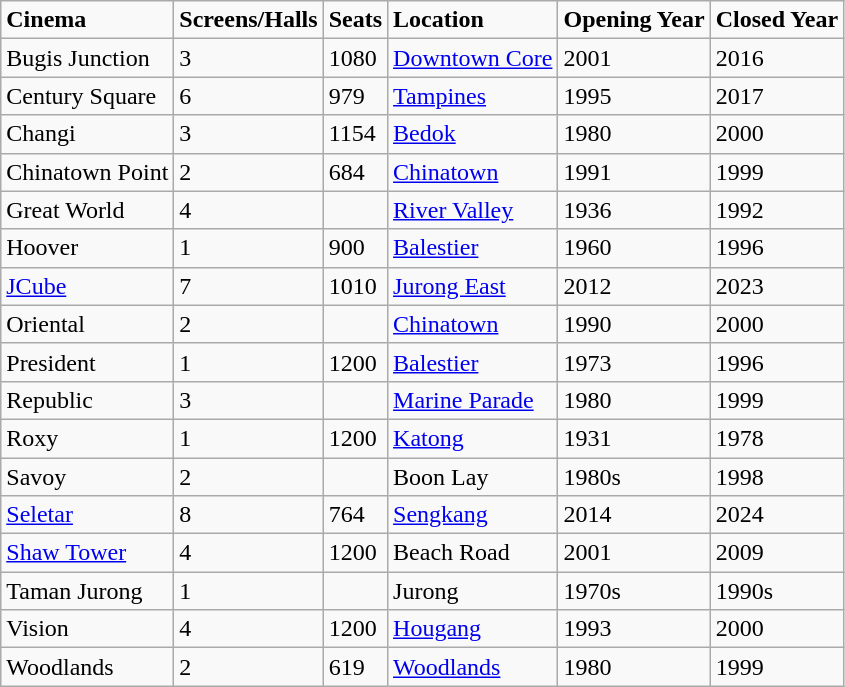<table class="wikitable sortable" style="text-align:left">
<tr>
<td><strong>Cinema</strong></td>
<td><strong>Screens/Halls</strong></td>
<td><strong>Seats</strong></td>
<td><strong>Location</strong></td>
<td><strong>Opening Year</strong></td>
<td><strong>Closed Year</strong></td>
</tr>
<tr>
<td>Bugis Junction</td>
<td>3</td>
<td>1080</td>
<td><a href='#'>Downtown Core</a></td>
<td>2001</td>
<td>2016</td>
</tr>
<tr>
<td>Century Square</td>
<td>6</td>
<td>979</td>
<td><a href='#'>Tampines</a></td>
<td>1995</td>
<td>2017</td>
</tr>
<tr>
<td>Changi</td>
<td>3</td>
<td>1154</td>
<td><a href='#'>Bedok</a></td>
<td>1980</td>
<td>2000</td>
</tr>
<tr>
<td>Chinatown Point</td>
<td>2</td>
<td>684</td>
<td><a href='#'>Chinatown</a></td>
<td>1991</td>
<td>1999</td>
</tr>
<tr>
<td>Great World</td>
<td>4</td>
<td></td>
<td><a href='#'>River Valley</a></td>
<td>1936</td>
<td>1992</td>
</tr>
<tr>
<td>Hoover</td>
<td>1</td>
<td>900</td>
<td><a href='#'>Balestier</a></td>
<td>1960</td>
<td>1996</td>
</tr>
<tr>
<td><a href='#'>JCube</a></td>
<td>7</td>
<td>1010</td>
<td><a href='#'>Jurong East</a></td>
<td>2012</td>
<td>2023</td>
</tr>
<tr>
<td>Oriental</td>
<td>2</td>
<td></td>
<td><a href='#'>Chinatown</a></td>
<td>1990</td>
<td>2000</td>
</tr>
<tr>
<td>President</td>
<td>1</td>
<td>1200</td>
<td><a href='#'>Balestier</a></td>
<td>1973</td>
<td>1996</td>
</tr>
<tr>
<td>Republic</td>
<td>3</td>
<td></td>
<td><a href='#'>Marine Parade</a></td>
<td>1980</td>
<td>1999</td>
</tr>
<tr>
<td>Roxy</td>
<td>1</td>
<td>1200</td>
<td><a href='#'>Katong</a></td>
<td>1931</td>
<td>1978</td>
</tr>
<tr>
<td>Savoy</td>
<td>2</td>
<td></td>
<td>Boon Lay</td>
<td>1980s</td>
<td>1998</td>
</tr>
<tr>
<td><a href='#'>Seletar</a></td>
<td>8</td>
<td>764</td>
<td><a href='#'>Sengkang</a></td>
<td>2014</td>
<td>2024</td>
</tr>
<tr>
<td><a href='#'>Shaw Tower</a></td>
<td>4</td>
<td>1200</td>
<td>Beach Road</td>
<td>2001</td>
<td>2009</td>
</tr>
<tr>
<td>Taman Jurong</td>
<td>1</td>
<td></td>
<td>Jurong</td>
<td>1970s</td>
<td>1990s</td>
</tr>
<tr>
<td>Vision</td>
<td>4</td>
<td>1200</td>
<td><a href='#'>Hougang</a></td>
<td>1993</td>
<td>2000</td>
</tr>
<tr>
<td>Woodlands</td>
<td>2</td>
<td>619</td>
<td><a href='#'>Woodlands</a></td>
<td>1980</td>
<td>1999</td>
</tr>
</table>
